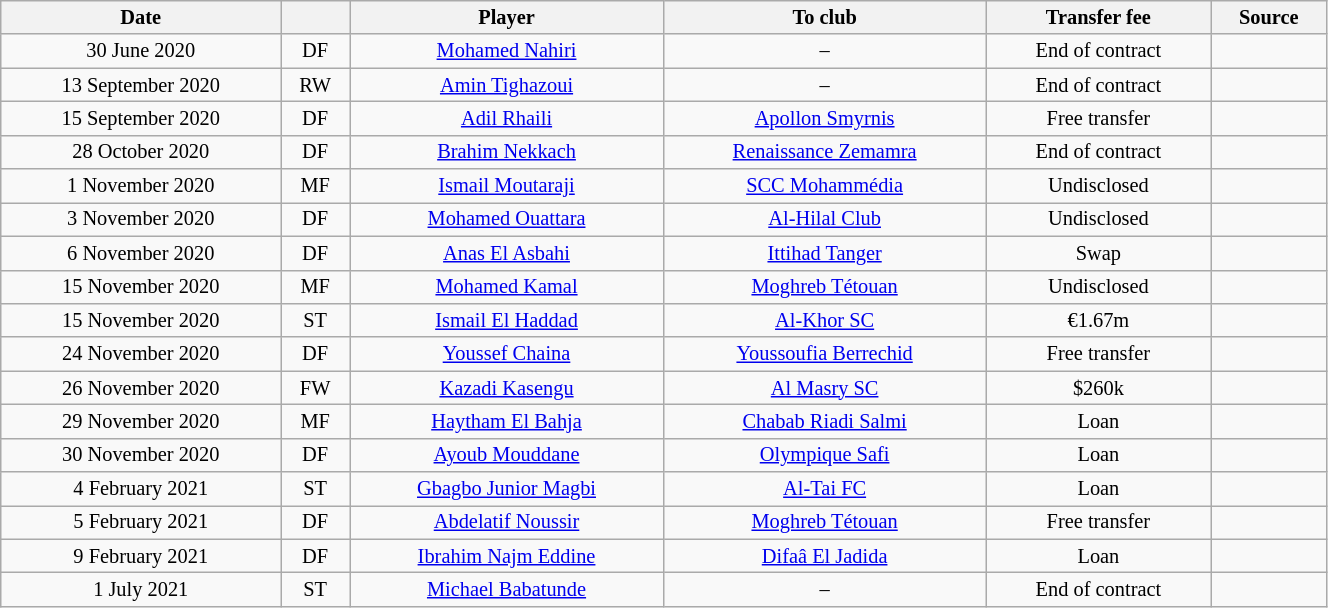<table class="wikitable sortable" style="width:70%; text-align:center; font-size:85%; text-align:centre;">
<tr>
<th>Date</th>
<th></th>
<th>Player</th>
<th>To club</th>
<th>Transfer fee</th>
<th>Source</th>
</tr>
<tr>
<td>30 June 2020</td>
<td>DF</td>
<td> <a href='#'>Mohamed Nahiri</a></td>
<td>–</td>
<td>End of contract</td>
<td></td>
</tr>
<tr>
<td>13 September 2020</td>
<td>RW</td>
<td> <a href='#'>Amin Tighazoui</a></td>
<td>–</td>
<td>End of contract</td>
<td></td>
</tr>
<tr>
<td>15 September 2020</td>
<td>DF</td>
<td> <a href='#'>Adil Rhaili</a></td>
<td> <a href='#'>Apollon Smyrnis</a></td>
<td>Free transfer</td>
<td></td>
</tr>
<tr>
<td>28 October 2020</td>
<td>DF</td>
<td> <a href='#'>Brahim Nekkach</a></td>
<td><a href='#'>Renaissance Zemamra</a></td>
<td>End of contract</td>
<td></td>
</tr>
<tr>
<td>1 November 2020</td>
<td>MF</td>
<td> <a href='#'>Ismail Moutaraji</a></td>
<td><a href='#'>SCC Mohammédia</a></td>
<td>Undisclosed</td>
<td></td>
</tr>
<tr>
<td>3 November 2020</td>
<td>DF</td>
<td> <a href='#'>Mohamed Ouattara</a></td>
<td> <a href='#'>Al-Hilal Club</a></td>
<td>Undisclosed</td>
<td></td>
</tr>
<tr>
<td>6 November 2020</td>
<td>DF</td>
<td> <a href='#'>Anas El Asbahi</a></td>
<td><a href='#'>Ittihad Tanger</a></td>
<td>Swap</td>
<td></td>
</tr>
<tr>
<td>15 November 2020</td>
<td>MF</td>
<td> <a href='#'>Mohamed Kamal</a></td>
<td><a href='#'>Moghreb Tétouan</a></td>
<td>Undisclosed</td>
<td></td>
</tr>
<tr>
<td>15 November 2020</td>
<td>ST</td>
<td> <a href='#'>Ismail El Haddad</a></td>
<td> <a href='#'>Al-Khor SC</a></td>
<td>€1.67m</td>
<td></td>
</tr>
<tr>
<td>24 November 2020</td>
<td>DF</td>
<td> <a href='#'>Youssef Chaina</a></td>
<td><a href='#'>Youssoufia Berrechid</a></td>
<td>Free transfer</td>
<td></td>
</tr>
<tr>
<td>26 November 2020</td>
<td>FW</td>
<td> <a href='#'>Kazadi Kasengu</a></td>
<td> <a href='#'>Al Masry SC</a></td>
<td>$260k</td>
<td></td>
</tr>
<tr>
<td>29 November 2020</td>
<td>MF</td>
<td> <a href='#'>Haytham El Bahja</a></td>
<td><a href='#'>Chabab Riadi Salmi</a></td>
<td>Loan</td>
<td></td>
</tr>
<tr>
<td>30 November 2020</td>
<td>DF</td>
<td> <a href='#'>Ayoub Mouddane</a></td>
<td><a href='#'>Olympique Safi</a></td>
<td>Loan</td>
<td></td>
</tr>
<tr>
<td>4 February 2021</td>
<td>ST</td>
<td> <a href='#'>Gbagbo Junior Magbi</a></td>
<td> <a href='#'>Al-Tai FC</a></td>
<td>Loan</td>
<td></td>
</tr>
<tr>
<td>5 February 2021</td>
<td>DF</td>
<td> <a href='#'>Abdelatif Noussir</a></td>
<td><a href='#'>Moghreb Tétouan</a></td>
<td>Free transfer</td>
<td></td>
</tr>
<tr>
<td>9 February 2021</td>
<td>DF</td>
<td> <a href='#'>Ibrahim Najm Eddine</a></td>
<td><a href='#'>Difaâ El Jadida</a></td>
<td>Loan</td>
<td></td>
</tr>
<tr>
<td>1 July 2021</td>
<td>ST</td>
<td> <a href='#'>Michael Babatunde</a></td>
<td>–</td>
<td>End of contract</td>
<td></td>
</tr>
</table>
